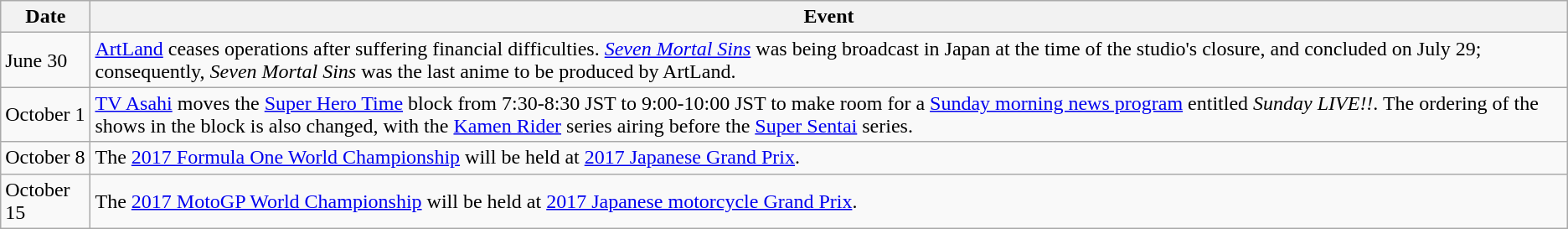<table class="wikitable">
<tr>
<th>Date</th>
<th>Event</th>
</tr>
<tr>
<td>June 30</td>
<td><a href='#'>ArtLand</a> ceases operations after suffering financial difficulties. <em><a href='#'>Seven Mortal Sins</a></em> was being broadcast in Japan at the time of the studio's closure, and concluded on July 29; consequently, <em>Seven Mortal Sins</em> was the last anime to be produced by ArtLand.</td>
</tr>
<tr>
<td>October 1</td>
<td><a href='#'>TV Asahi</a> moves the <a href='#'>Super Hero Time</a> block from 7:30-8:30 JST to 9:00-10:00 JST to make room for a <a href='#'>Sunday morning news program</a> entitled <em>Sunday LIVE!!</em>. The ordering of the shows in the block is also changed, with the <a href='#'>Kamen Rider</a> series airing before the <a href='#'>Super Sentai</a> series.</td>
</tr>
<tr>
<td>October 8</td>
<td>The <a href='#'>2017 Formula One World Championship</a> will be held at <a href='#'>2017 Japanese Grand Prix</a>.</td>
</tr>
<tr>
<td>October 15</td>
<td>The <a href='#'>2017 MotoGP World Championship</a> will be held at <a href='#'>2017 Japanese motorcycle Grand Prix</a>.</td>
</tr>
</table>
